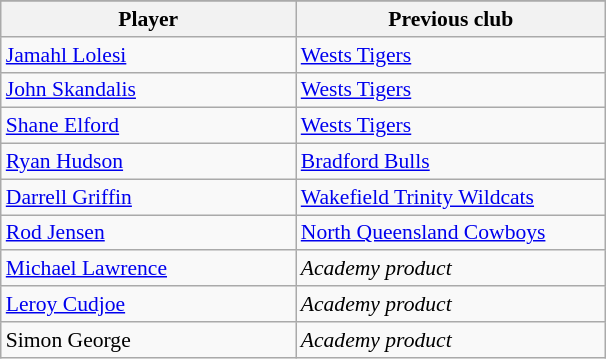<table class="wikitable" width="32%" style="font-size:90%">
<tr bgcolor="#efefef">
</tr>
<tr>
<th width="16%">Player</th>
<th width="16%">Previous club</th>
</tr>
<tr>
<td><a href='#'>Jamahl Lolesi</a></td>
<td><a href='#'>Wests Tigers</a></td>
</tr>
<tr>
<td><a href='#'>John Skandalis</a></td>
<td><a href='#'>Wests Tigers</a></td>
</tr>
<tr>
<td><a href='#'>Shane Elford</a></td>
<td><a href='#'>Wests Tigers</a></td>
</tr>
<tr>
<td><a href='#'>Ryan Hudson</a></td>
<td><a href='#'>Bradford Bulls</a></td>
</tr>
<tr>
<td><a href='#'>Darrell Griffin</a></td>
<td><a href='#'>Wakefield Trinity Wildcats</a></td>
</tr>
<tr>
<td><a href='#'>Rod Jensen</a></td>
<td><a href='#'>North Queensland Cowboys</a></td>
</tr>
<tr>
<td><a href='#'>Michael Lawrence</a></td>
<td><em>Academy product</em></td>
</tr>
<tr>
<td><a href='#'>Leroy Cudjoe</a></td>
<td><em>Academy product</em></td>
</tr>
<tr>
<td>Simon George</td>
<td><em>Academy product</em></td>
</tr>
</table>
